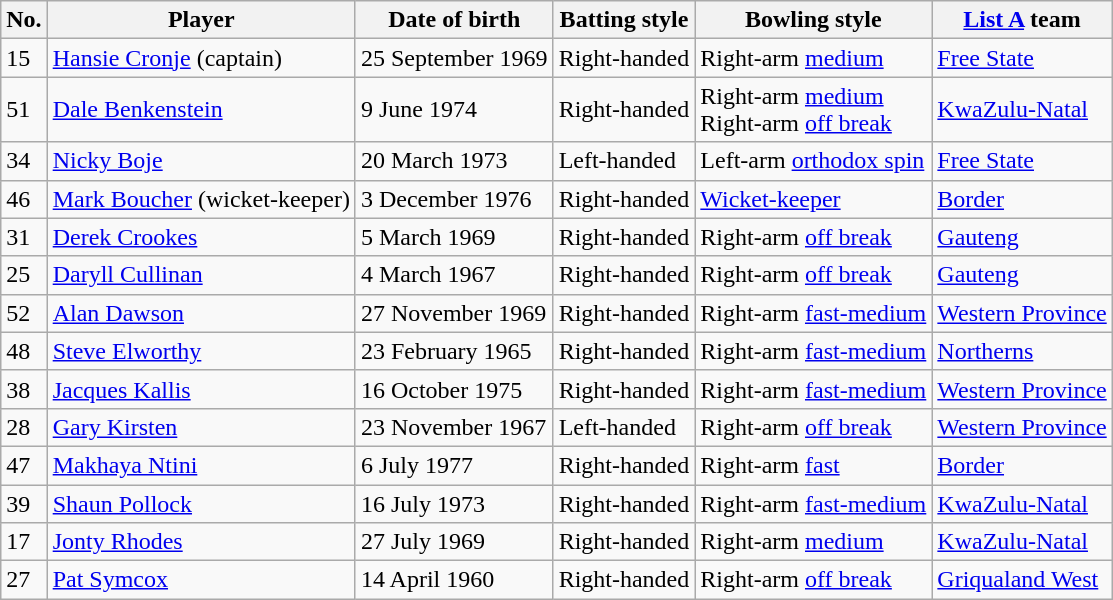<table class="wikitable">
<tr>
<th>No.</th>
<th>Player</th>
<th>Date of birth</th>
<th>Batting style</th>
<th>Bowling style</th>
<th><a href='#'>List A</a> team</th>
</tr>
<tr>
<td>15</td>
<td><a href='#'>Hansie Cronje</a> (captain)</td>
<td>25 September 1969</td>
<td>Right-handed</td>
<td>Right-arm <a href='#'>medium</a></td>
<td><a href='#'>Free State</a></td>
</tr>
<tr>
<td>51</td>
<td><a href='#'>Dale Benkenstein</a></td>
<td>9 June 1974</td>
<td>Right-handed</td>
<td>Right-arm <a href='#'>medium</a><br>Right-arm <a href='#'>off break</a></td>
<td><a href='#'>KwaZulu-Natal</a></td>
</tr>
<tr>
<td>34</td>
<td><a href='#'>Nicky Boje</a></td>
<td>20 March 1973</td>
<td>Left-handed</td>
<td>Left-arm <a href='#'>orthodox spin</a></td>
<td><a href='#'>Free State</a></td>
</tr>
<tr>
<td>46</td>
<td><a href='#'>Mark Boucher</a> (wicket-keeper)</td>
<td>3 December 1976</td>
<td>Right-handed</td>
<td><a href='#'>Wicket-keeper</a></td>
<td><a href='#'>Border</a></td>
</tr>
<tr>
<td>31</td>
<td><a href='#'>Derek Crookes</a></td>
<td>5 March 1969</td>
<td>Right-handed</td>
<td>Right-arm <a href='#'>off break</a></td>
<td><a href='#'>Gauteng</a></td>
</tr>
<tr>
<td>25</td>
<td><a href='#'>Daryll Cullinan</a></td>
<td>4 March 1967</td>
<td>Right-handed</td>
<td>Right-arm <a href='#'>off break</a></td>
<td><a href='#'>Gauteng</a></td>
</tr>
<tr>
<td>52</td>
<td><a href='#'>Alan Dawson</a></td>
<td>27 November 1969</td>
<td>Right-handed</td>
<td>Right-arm <a href='#'>fast-medium</a></td>
<td><a href='#'>Western Province</a></td>
</tr>
<tr>
<td>48</td>
<td><a href='#'>Steve Elworthy</a></td>
<td>23 February 1965</td>
<td>Right-handed</td>
<td>Right-arm <a href='#'>fast-medium</a></td>
<td><a href='#'>Northerns</a></td>
</tr>
<tr>
<td>38</td>
<td><a href='#'>Jacques Kallis</a></td>
<td>16 October 1975</td>
<td>Right-handed</td>
<td>Right-arm <a href='#'>fast-medium</a></td>
<td><a href='#'>Western Province</a></td>
</tr>
<tr>
<td>28</td>
<td><a href='#'>Gary Kirsten</a></td>
<td>23 November 1967</td>
<td>Left-handed</td>
<td>Right-arm <a href='#'>off break</a></td>
<td><a href='#'>Western Province</a></td>
</tr>
<tr>
<td>47</td>
<td><a href='#'>Makhaya Ntini</a></td>
<td>6 July 1977</td>
<td>Right-handed</td>
<td>Right-arm <a href='#'>fast</a></td>
<td><a href='#'>Border</a></td>
</tr>
<tr>
<td>39</td>
<td><a href='#'>Shaun Pollock</a></td>
<td>16 July 1973</td>
<td>Right-handed</td>
<td>Right-arm <a href='#'>fast-medium</a></td>
<td><a href='#'>KwaZulu-Natal</a></td>
</tr>
<tr>
<td>17</td>
<td><a href='#'>Jonty Rhodes</a></td>
<td>27 July 1969</td>
<td>Right-handed</td>
<td>Right-arm <a href='#'>medium</a></td>
<td><a href='#'>KwaZulu-Natal</a></td>
</tr>
<tr>
<td>27</td>
<td><a href='#'>Pat Symcox</a></td>
<td>14 April 1960</td>
<td>Right-handed</td>
<td>Right-arm <a href='#'>off break</a></td>
<td><a href='#'>Griqualand West</a></td>
</tr>
</table>
